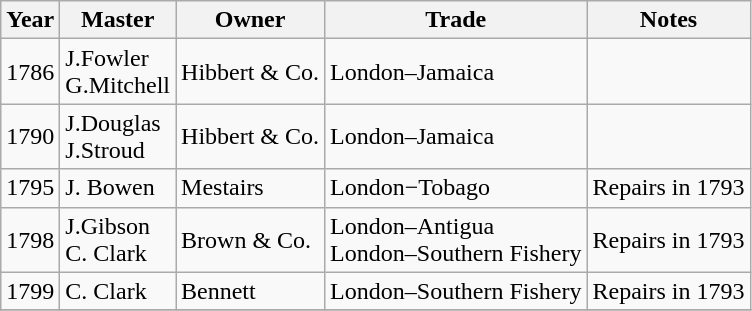<table class="sortable wikitable">
<tr>
<th>Year</th>
<th>Master</th>
<th>Owner</th>
<th>Trade</th>
<th>Notes</th>
</tr>
<tr>
<td>1786</td>
<td>J.Fowler<br>G.Mitchell</td>
<td>Hibbert & Co.</td>
<td>London–Jamaica</td>
<td></td>
</tr>
<tr>
<td>1790</td>
<td>J.Douglas<br>J.Stroud</td>
<td>Hibbert & Co.</td>
<td>London–Jamaica</td>
<td></td>
</tr>
<tr>
<td>1795</td>
<td>J. Bowen</td>
<td>Mestairs</td>
<td>London−Tobago</td>
<td>Repairs in 1793</td>
</tr>
<tr>
<td>1798</td>
<td>J.Gibson<br>C. Clark</td>
<td>Brown & Co.</td>
<td>London–Antigua<br>London–Southern Fishery</td>
<td>Repairs in 1793</td>
</tr>
<tr>
<td>1799</td>
<td>C. Clark</td>
<td>Bennett</td>
<td>London–Southern Fishery</td>
<td>Repairs in 1793</td>
</tr>
<tr>
</tr>
</table>
